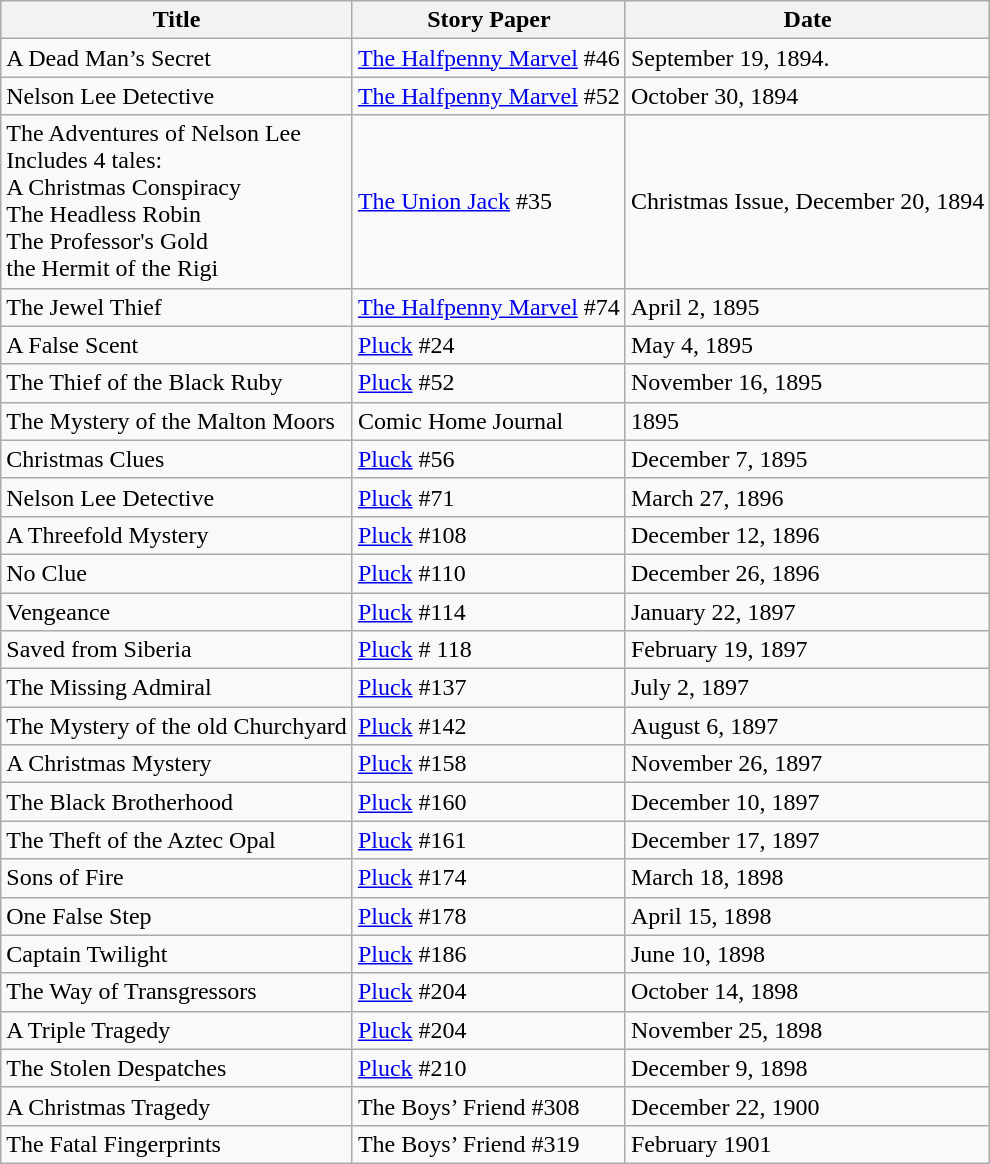<table class="wikitable">
<tr>
<th>Title</th>
<th>Story Paper</th>
<th>Date</th>
</tr>
<tr>
<td>A Dead Man’s Secret</td>
<td><a href='#'>The Halfpenny Marvel</a> #46</td>
<td>September 19, 1894.</td>
</tr>
<tr>
<td>Nelson Lee Detective</td>
<td><a href='#'>The Halfpenny Marvel</a> #52</td>
<td>October 30, 1894</td>
</tr>
<tr>
<td>The Adventures of Nelson Lee <br> Includes 4 tales: <br>A Christmas Conspiracy <br> The Headless Robin <br> The Professor's Gold <br> the Hermit of the Rigi</td>
<td><a href='#'>The Union Jack</a> #35</td>
<td>Christmas Issue, December 20, 1894</td>
</tr>
<tr>
<td>The Jewel Thief</td>
<td><a href='#'>The Halfpenny Marvel</a> #74</td>
<td>April 2, 1895</td>
</tr>
<tr>
<td>A False Scent</td>
<td><a href='#'>Pluck</a> #24</td>
<td>May 4, 1895</td>
</tr>
<tr>
<td>The Thief of the Black Ruby</td>
<td><a href='#'>Pluck</a> #52</td>
<td>November 16, 1895</td>
</tr>
<tr>
<td>The Mystery of the Malton Moors</td>
<td>Comic Home Journal</td>
<td>1895</td>
</tr>
<tr>
<td>Christmas Clues</td>
<td><a href='#'>Pluck</a> #56</td>
<td>December 7, 1895</td>
</tr>
<tr>
<td>Nelson Lee Detective</td>
<td><a href='#'>Pluck</a> #71</td>
<td>March 27, 1896</td>
</tr>
<tr>
<td>A Threefold Mystery</td>
<td><a href='#'>Pluck</a> #108</td>
<td>December 12, 1896</td>
</tr>
<tr>
<td>No Clue</td>
<td><a href='#'>Pluck</a> #110</td>
<td>December 26, 1896</td>
</tr>
<tr>
<td>Vengeance</td>
<td><a href='#'>Pluck</a> #114</td>
<td>January 22, 1897</td>
</tr>
<tr>
<td>Saved from Siberia</td>
<td><a href='#'>Pluck</a> # 118</td>
<td>February 19, 1897</td>
</tr>
<tr>
<td>The Missing Admiral</td>
<td><a href='#'>Pluck</a> #137</td>
<td>July 2, 1897</td>
</tr>
<tr>
<td>The Mystery of the old Churchyard</td>
<td><a href='#'>Pluck</a> #142</td>
<td>August 6, 1897</td>
</tr>
<tr>
<td>A Christmas Mystery</td>
<td><a href='#'>Pluck</a> #158</td>
<td>November 26, 1897</td>
</tr>
<tr>
<td>The Black Brotherhood</td>
<td><a href='#'>Pluck</a> #160</td>
<td>December 10, 1897</td>
</tr>
<tr>
<td>The Theft of the Aztec Opal</td>
<td><a href='#'>Pluck</a> #161</td>
<td>December 17, 1897</td>
</tr>
<tr>
<td>Sons of Fire</td>
<td><a href='#'>Pluck</a> #174</td>
<td>March 18, 1898</td>
</tr>
<tr>
<td>One False Step</td>
<td><a href='#'>Pluck</a> #178</td>
<td>April 15, 1898</td>
</tr>
<tr>
<td>Captain Twilight</td>
<td><a href='#'>Pluck</a> #186</td>
<td>June 10, 1898</td>
</tr>
<tr>
<td>The Way of Transgressors</td>
<td><a href='#'>Pluck</a> #204</td>
<td>October 14, 1898</td>
</tr>
<tr>
<td>A Triple Tragedy</td>
<td><a href='#'>Pluck</a> #204</td>
<td>November 25, 1898</td>
</tr>
<tr>
<td>The Stolen Despatches</td>
<td><a href='#'>Pluck</a> #210</td>
<td>December 9, 1898</td>
</tr>
<tr>
<td>A Christmas Tragedy</td>
<td>The Boys’ Friend #308</td>
<td>December 22, 1900</td>
</tr>
<tr>
<td>The Fatal Fingerprints</td>
<td>The Boys’ Friend #319</td>
<td>February 1901</td>
</tr>
</table>
